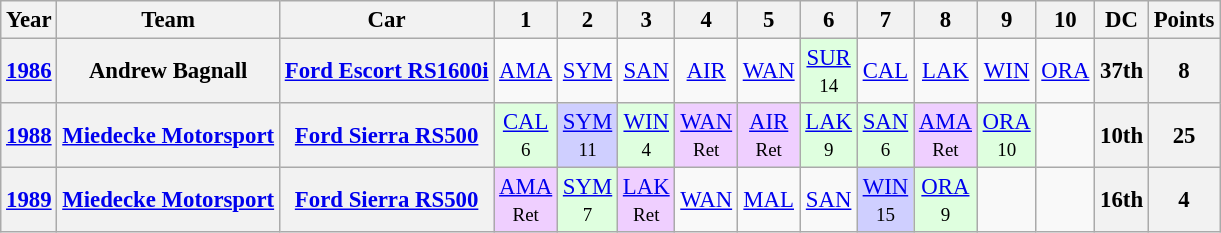<table class="wikitable" style="text-align:center; font-size:95%">
<tr>
<th>Year</th>
<th>Team</th>
<th>Car</th>
<th>1</th>
<th>2</th>
<th>3</th>
<th>4</th>
<th>5</th>
<th>6</th>
<th>7</th>
<th>8</th>
<th>9</th>
<th>10</th>
<th>DC</th>
<th>Points</th>
</tr>
<tr>
<th><a href='#'>1986</a></th>
<th> Andrew Bagnall</th>
<th><a href='#'>Ford Escort RS1600i</a></th>
<td><a href='#'>AMA</a></td>
<td><a href='#'>SYM</a></td>
<td><a href='#'>SAN</a></td>
<td><a href='#'>AIR</a></td>
<td><a href='#'>WAN</a></td>
<td style="background:#dfffdf;"><a href='#'>SUR</a><br><small>14</small></td>
<td><a href='#'>CAL</a></td>
<td><a href='#'>LAK</a></td>
<td><a href='#'>WIN</a></td>
<td><a href='#'>ORA</a></td>
<th>37th</th>
<th>8</th>
</tr>
<tr>
<th><a href='#'>1988</a></th>
<th> <a href='#'>Miedecke Motorsport</a></th>
<th><a href='#'>Ford Sierra RS500</a></th>
<td style="background:#dfffdf;"><a href='#'>CAL</a><br><small>6</small></td>
<td style="background:#cfcfff;"><a href='#'>SYM</a><br><small>11</small></td>
<td style="background:#dfffdf;"><a href='#'>WIN</a><br><small>4</small></td>
<td style="background:#efcfff;"><a href='#'>WAN</a><br><small>Ret</small></td>
<td style="background:#efcfff;"><a href='#'>AIR</a><br><small>Ret</small></td>
<td style="background:#dfffdf;"><a href='#'>LAK</a><br><small>9</small></td>
<td style="background:#dfffdf;"><a href='#'>SAN</a><br><small>6</small></td>
<td style="background:#efcfff;"><a href='#'>AMA</a><br><small>Ret</small></td>
<td style="background:#dfffdf;"><a href='#'>ORA</a><br><small>10</small></td>
<td></td>
<th>10th</th>
<th>25</th>
</tr>
<tr>
<th><a href='#'>1989</a></th>
<th> <a href='#'>Miedecke Motorsport</a></th>
<th><a href='#'>Ford Sierra RS500</a></th>
<td style="background:#efcfff;"><a href='#'>AMA</a><br><small>Ret</small></td>
<td style="background:#dfffdf;"><a href='#'>SYM</a><br><small>7</small></td>
<td style="background:#efcfff;"><a href='#'>LAK</a><br><small>Ret</small></td>
<td><a href='#'>WAN</a></td>
<td><a href='#'>MAL</a></td>
<td><a href='#'>SAN</a></td>
<td style="background:#cfcfff;"><a href='#'>WIN</a><br><small>15</small></td>
<td style="background:#dfffdf;"><a href='#'>ORA</a><br><small>9</small></td>
<td></td>
<td></td>
<th>16th</th>
<th>4</th>
</tr>
</table>
